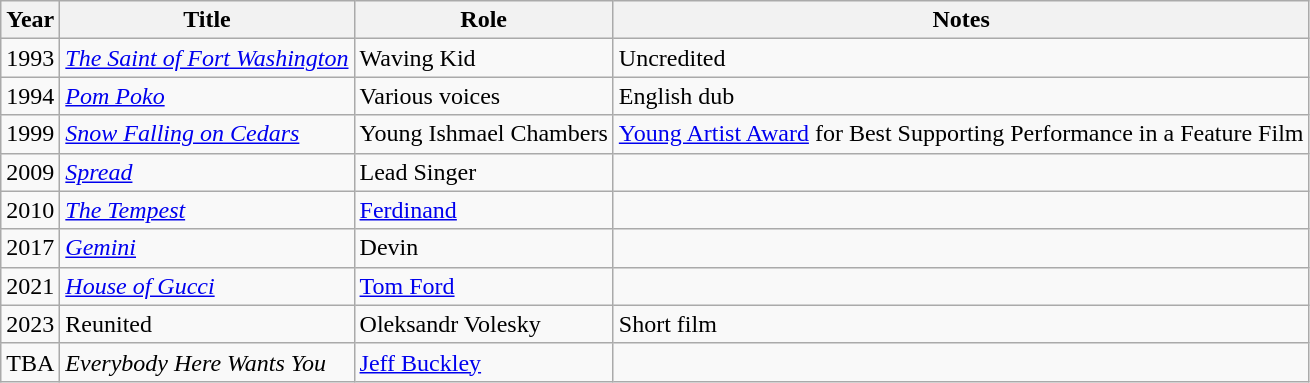<table class="wikitable">
<tr>
<th>Year</th>
<th>Title</th>
<th>Role</th>
<th>Notes</th>
</tr>
<tr>
<td>1993</td>
<td><em><a href='#'>The Saint of Fort Washington</a></em></td>
<td>Waving Kid</td>
<td>Uncredited</td>
</tr>
<tr>
<td>1994</td>
<td><em><a href='#'>Pom Poko</a></em></td>
<td>Various voices</td>
<td>English dub</td>
</tr>
<tr>
<td>1999</td>
<td><em><a href='#'>Snow Falling on Cedars</a></em></td>
<td>Young Ishmael Chambers</td>
<td><a href='#'>Young Artist Award</a> for Best Supporting Performance in a Feature Film</td>
</tr>
<tr>
<td>2009</td>
<td><em><a href='#'>Spread</a></em></td>
<td>Lead Singer</td>
<td></td>
</tr>
<tr>
<td>2010</td>
<td><em><a href='#'>The Tempest</a></em></td>
<td><a href='#'>Ferdinand</a></td>
<td></td>
</tr>
<tr>
<td>2017</td>
<td><em><a href='#'>Gemini</a></em></td>
<td>Devin</td>
<td></td>
</tr>
<tr>
<td>2021</td>
<td><em><a href='#'>House of Gucci</a></em></td>
<td><a href='#'>Tom Ford</a></td>
<td></td>
</tr>
<tr>
<td>2023</td>
<td>Reunited</td>
<td>Oleksandr Volesky</td>
<td>Short film</td>
</tr>
<tr>
<td>TBA</td>
<td><em>Everybody Here Wants You</em></td>
<td><a href='#'>Jeff Buckley</a></td>
<td></td>
</tr>
</table>
